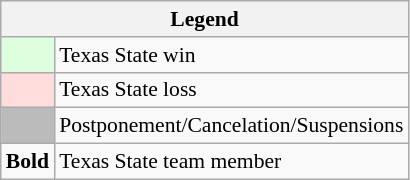<table class="wikitable" style="font-size:90%">
<tr>
<th colspan="2">Legend</th>
</tr>
<tr>
<td bgcolor="#ddffdd"> </td>
<td>Texas State win</td>
</tr>
<tr>
<td bgcolor="#ffdddd"> </td>
<td>Texas State loss</td>
</tr>
<tr>
<td bgcolor="#bbbbbb"> </td>
<td>Postponement/Cancelation/Suspensions</td>
</tr>
<tr>
<td><strong>Bold</strong></td>
<td>Texas State team member</td>
</tr>
</table>
